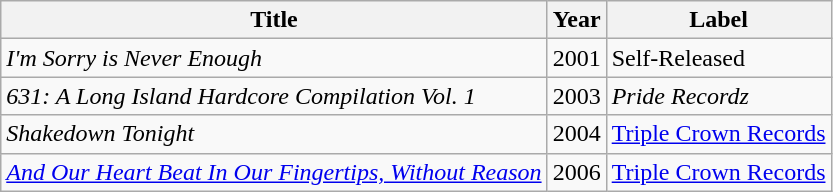<table class="wikitable">
<tr>
<th>Title</th>
<th>Year</th>
<th>Label</th>
</tr>
<tr>
<td><em>I'm Sorry is Never Enough</em></td>
<td>2001</td>
<td>Self-Released</td>
</tr>
<tr>
<td><em>631: A Long Island Hardcore Compilation Vol. 1</em></td>
<td>2003</td>
<td><em>Pride Recordz</em></td>
</tr>
<tr>
<td><em>Shakedown Tonight</em></td>
<td>2004</td>
<td><a href='#'>Triple Crown Records</a></td>
</tr>
<tr>
<td><em><a href='#'>And Our Heart Beat In Our Fingertips, Without Reason</a></em></td>
<td>2006</td>
<td><a href='#'>Triple Crown Records</a></td>
</tr>
</table>
